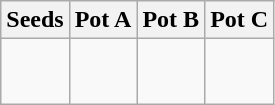<table class="wikitable">
<tr>
<th>Seeds</th>
<th>Pot A</th>
<th>Pot B</th>
<th>Pot C</th>
</tr>
<tr valign=top>
<td><br> <br>
 </td>
<td><br><br>
</td>
<td><br><br>
</td>
<td><br><br>
</td>
</tr>
</table>
